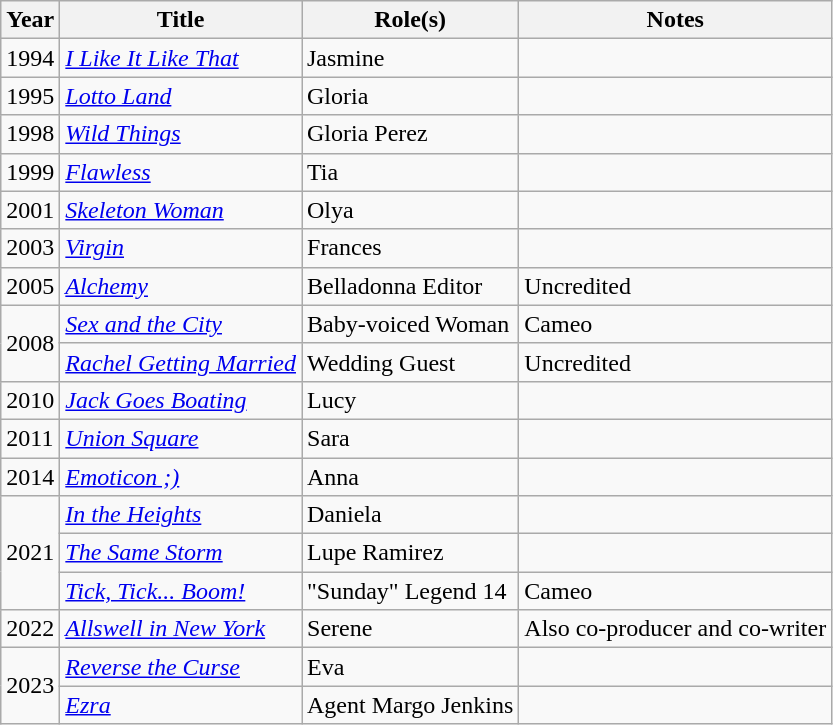<table class="wikitable plainrowheaders sortable">
<tr>
<th scope="col">Year</th>
<th scope="col">Title</th>
<th scope="col">Role(s)</th>
<th scope="col" class="unsortable">Notes</th>
</tr>
<tr>
<td>1994</td>
<td><em><a href='#'>I Like It Like That</a></em></td>
<td>Jasmine</td>
<td></td>
</tr>
<tr>
<td>1995</td>
<td><em><a href='#'>Lotto Land</a></em></td>
<td>Gloria</td>
<td></td>
</tr>
<tr>
<td>1998</td>
<td><em><a href='#'>Wild Things</a></em></td>
<td>Gloria Perez</td>
<td></td>
</tr>
<tr>
<td>1999</td>
<td><em><a href='#'>Flawless</a></em></td>
<td>Tia</td>
<td></td>
</tr>
<tr>
<td>2001</td>
<td><em><a href='#'>Skeleton Woman</a></em></td>
<td>Olya</td>
<td></td>
</tr>
<tr>
<td>2003</td>
<td><em><a href='#'>Virgin</a></em></td>
<td>Frances</td>
<td></td>
</tr>
<tr>
<td>2005</td>
<td><em><a href='#'>Alchemy</a></em></td>
<td>Belladonna Editor</td>
<td>Uncredited</td>
</tr>
<tr>
<td rowspan="2">2008</td>
<td><em><a href='#'>Sex and the City</a></em></td>
<td>Baby-voiced Woman</td>
<td>Cameo</td>
</tr>
<tr>
<td><em><a href='#'>Rachel Getting Married</a></em></td>
<td>Wedding Guest</td>
<td>Uncredited</td>
</tr>
<tr>
<td>2010</td>
<td><em><a href='#'>Jack Goes Boating</a></em></td>
<td>Lucy</td>
<td></td>
</tr>
<tr>
<td>2011</td>
<td><em><a href='#'>Union Square</a></em></td>
<td>Sara</td>
<td></td>
</tr>
<tr>
<td>2014</td>
<td><em><a href='#'>Emoticon ;)</a></em></td>
<td>Anna</td>
<td></td>
</tr>
<tr>
<td rowspan="3">2021</td>
<td><em><a href='#'>In the Heights</a></em></td>
<td>Daniela</td>
<td></td>
</tr>
<tr>
<td><em><a href='#'>The Same Storm</a></em></td>
<td>Lupe Ramirez</td>
<td></td>
</tr>
<tr>
<td><em><a href='#'>Tick, Tick... Boom!</a></em></td>
<td>"Sunday" Legend 14</td>
<td>Cameo</td>
</tr>
<tr>
<td>2022</td>
<td><em><a href='#'>Allswell in New York</a></em></td>
<td>Serene</td>
<td>Also co-producer and co-writer</td>
</tr>
<tr>
<td rowspan="2">2023</td>
<td><em><a href='#'>Reverse the Curse</a></em></td>
<td>Eva</td>
<td></td>
</tr>
<tr>
<td><em><a href='#'>Ezra</a></em></td>
<td>Agent Margo Jenkins</td>
<td></td>
</tr>
</table>
